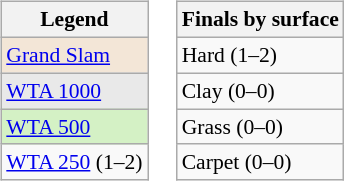<table>
<tr valign=top>
<td><br><table class=wikitable style="font-size:90%">
<tr>
<th>Legend</th>
</tr>
<tr>
<td bgcolor=f3e6d7><a href='#'>Grand Slam</a></td>
</tr>
<tr>
<td bgcolor=e9e9e9><a href='#'>WTA 1000</a></td>
</tr>
<tr>
<td bgcolor=d4f1c5><a href='#'>WTA 500</a></td>
</tr>
<tr>
<td><a href='#'>WTA 250</a> (1–2)</td>
</tr>
</table>
</td>
<td><br><table class=wikitable style="font-size:90%">
<tr>
<th>Finals by surface</th>
</tr>
<tr>
<td>Hard (1–2)</td>
</tr>
<tr>
<td>Clay (0–0)</td>
</tr>
<tr>
<td>Grass (0–0)</td>
</tr>
<tr>
<td>Carpet (0–0)</td>
</tr>
</table>
</td>
</tr>
</table>
